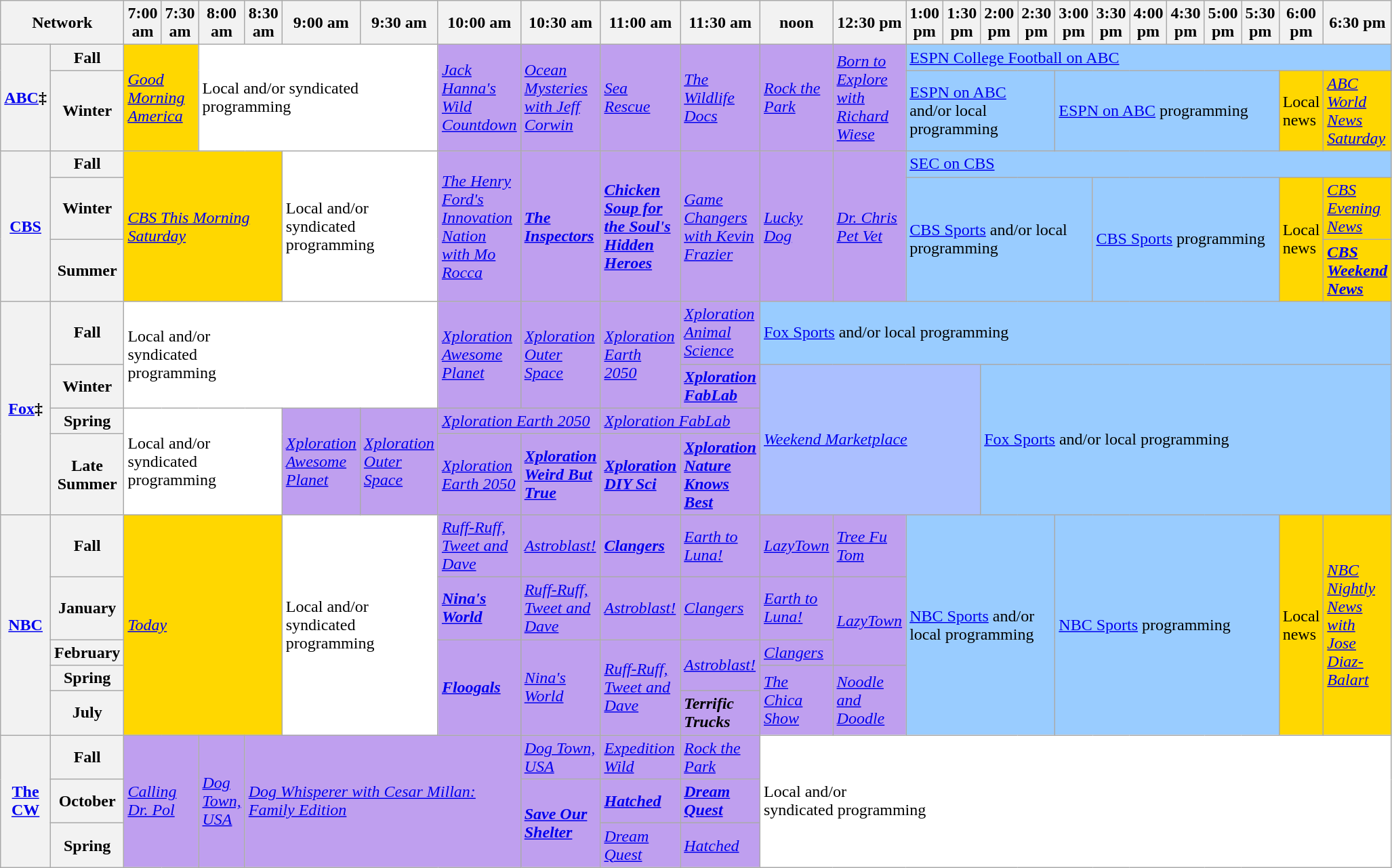<table class=wikitable>
<tr>
<th width="1.5%" bgcolor="#C0C0C0" colspan="2">Network</th>
<th width="4%" bgcolor="#C0C0C0">7:00 am</th>
<th width="4%" bgcolor="#C0C0C0">7:30 am</th>
<th width="4%" bgcolor="#C0C0C0">8:00 am</th>
<th width="4%" bgcolor="#C0C0C0">8:30 am</th>
<th width="4%" bgcolor="#C0C0C0">9:00 am</th>
<th width="4%" bgcolor="#C0C0C0">9:30 am</th>
<th width="4%" bgcolor="#C0C0C0">10:00 am</th>
<th width="4%" bgcolor="#C0C0C0">10:30 am</th>
<th width="4%" bgcolor="#C0C0C0">11:00 am</th>
<th width="4%" bgcolor="#C0C0C0">11:30 am</th>
<th width="4%" bgcolor="#C0C0C0">noon</th>
<th width="4%" bgcolor="#C0C0C0">12:30 pm</th>
<th width="4%" bgcolor="#C0C0C0">1:00 pm</th>
<th width="4%" bgcolor="#C0C0C0">1:30 pm</th>
<th width="4%" bgcolor="#C0C0C0">2:00 pm</th>
<th width="4%" bgcolor="#C0C0C0">2:30 pm</th>
<th width="4%" bgcolor="#C0C0C0">3:00 pm</th>
<th width="4%" bgcolor="#C0C0C0">3:30 pm</th>
<th width="4%" bgcolor="#C0C0C0">4:00 pm</th>
<th width="4%" bgcolor="#C0C0C0">4:30 pm</th>
<th width="4%" bgcolor="#C0C0C0">5:00 pm</th>
<th width="4%" bgcolor="#C0C0C0">5:30 pm</th>
<th width="4%" bgcolor="#C0C0C0">6:00 pm</th>
<th width="4%" bgcolor="#C0C0C0">6:30 pm</th>
</tr>
<tr>
<th bgcolor="#C0C0C0" rowspan="2"><a href='#'>ABC</a>‡</th>
<th>Fall</th>
<td bgcolor="gold" colspan="2" rowspan="2"><em><a href='#'>Good Morning America</a></em></td>
<td bgcolor="white" colspan="4" rowspan="2">Local and/or syndicated programming</td>
<td bgcolor="#bf9fef" rowspan="2"><em><a href='#'>Jack Hanna's Wild Countdown</a></em></td>
<td bgcolor="#bf9fef" rowspan="2"><em><a href='#'>Ocean Mysteries with Jeff Corwin</a></em></td>
<td bgcolor="#bf9fef" rowspan="2"><em><a href='#'>Sea Rescue</a></em></td>
<td bgcolor="#bf9fef" rowspan="2"><em><a href='#'>The Wildlife Docs</a></em></td>
<td bgcolor="#bf9fef" rowspan="2"><em><a href='#'>Rock the Park</a></em></td>
<td bgcolor="#bf9fef" rowspan="2"><em><a href='#'>Born to Explore with Richard Wiese</a></em></td>
<td bgcolor="99ccff" colspan="12" rowspan="1"><a href='#'>ESPN College Football on ABC</a></td>
</tr>
<tr>
<th>Winter</th>
<td bgcolor="99ccff" colspan="4"><a href='#'>ESPN on ABC</a> and/or local programming</td>
<td bgcolor="99ccff" colspan="6"><a href='#'>ESPN on ABC</a> programming</td>
<td bgcolor="gold">Local news</td>
<td bgcolor="gold"><em><a href='#'>ABC World News Saturday</a></em></td>
</tr>
<tr>
<th bgcolor="#C0C0C0" rowspan="3"><a href='#'>CBS</a></th>
<th>Fall</th>
<td bgcolor="gold" colspan="4" rowspan="3"><em><a href='#'>CBS This Morning Saturday</a></em></td>
<td bgcolor="white" colspan="2" rowspan="3">Local and/or syndicated programming</td>
<td bgcolor="#bf9fef "rowspan="3"><em><a href='#'>The Henry Ford's Innovation Nation with Mo Rocca</a></em></td>
<td bgcolor="#bf9fef "rowspan="3"><strong><em><a href='#'>The Inspectors</a></em></strong></td>
<td bgcolor="#bf9fef "rowspan="3"><strong><em><a href='#'>Chicken Soup for the Soul's Hidden Heroes</a></em></strong></td>
<td bgcolor="#bf9fef" rowspan="3"><em><a href='#'>Game Changers with Kevin Frazier</a></em></td>
<td bgcolor="#bf9fef" rowspan="3"><em><a href='#'>Lucky Dog</a></em></td>
<td bgcolor="#bf9fef" rowspan="3"><em><a href='#'>Dr. Chris Pet Vet</a></em></td>
<td bgcolor="99ccff" colspan="12" rowspan="1"><a href='#'>SEC on CBS</a></td>
</tr>
<tr>
<th>Winter</th>
<td bgcolor="99ccff" colspan="5" rowspan=2><a href='#'>CBS Sports</a> and/or local programming</td>
<td bgcolor="99ccff" colspan="5" rowspan=2><a href='#'>CBS Sports</a> programming</td>
<td bgcolor="gold" rowspan=2>Local news</td>
<td bgcolor="gold"><em><a href='#'>CBS Evening News</a></em></td>
</tr>
<tr>
<th>Summer</th>
<td bgcolor=gold><strong><em><a href='#'>CBS Weekend News</a></em></strong></td>
</tr>
<tr>
<th bgcolor="#C0C0C0" rowspan="4"><a href='#'>Fox</a>‡</th>
<th>Fall</th>
<td bgcolor="white" colspan="6" rowspan=2>Local and/or<br>syndicated<br>programming</td>
<td bgcolor="#bf9fef" rowspan="2"><em><a href='#'>Xploration Awesome Planet</a></em></td>
<td bgcolor="#bf9fef"rowspan="2"><em><a href='#'>Xploration Outer Space</a></em></td>
<td bgcolor="#bf9fef" rowspan="2"><em><a href='#'>Xploration Earth 2050</a></em></td>
<td bgcolor="#bf9fef"><em><a href='#'>Xploration Animal Science</a></em></td>
<td bgcolor="99ccff" colspan="16"><a href='#'>Fox Sports</a> and/or local programming</td>
</tr>
<tr>
<th>Winter</th>
<td bgcolor="#bf9fef"><strong><em><a href='#'>Xploration FabLab</a></em></strong></td>
<td bgcolor="abbfff" colspan="4" rowspan="3"><em><a href='#'>Weekend Marketplace</a></em></td>
<td bgcolor="99ccff" colspan="14" rowspan="3"><a href='#'>Fox Sports</a> and/or local programming</td>
</tr>
<tr>
<th>Spring</th>
<td bgcolor=white colspan=4 rowspan=2>Local and/or<br>syndicated<br>programming</td>
<td bgcolor="#bf9fef" rowspan="2"><em><a href='#'>Xploration Awesome Planet</a></em></td>
<td bgcolor="#bf9fef"rowspan="2"><em><a href='#'>Xploration Outer Space</a></em></td>
<td bgcolor="#bf9fef" colspan="2" rowspan="1"><em><a href='#'>Xploration Earth 2050</a></em></td>
<td bgcolor="#bf9fef" colspan="2"><em><a href='#'>Xploration FabLab</a></em></td>
</tr>
<tr>
<th>Late Summer</th>
<td bgcolor=#bf9fef><em><a href='#'>Xploration Earth 2050</a></em></td>
<td bgcolor="#bf9fef"><strong><em><a href='#'>Xploration Weird But True</a></em></strong></td>
<td bgcolor="#bf9fef"><strong><em><a href='#'>Xploration DIY Sci</a></em></strong></td>
<td bgcolor="#bf9fef"><strong><em><a href='#'>Xploration Nature Knows Best</a></em></strong></td>
</tr>
<tr>
<th bgcolor="#C0C0C0" rowspan="5"><a href='#'>NBC</a></th>
<th>Fall</th>
<td bgcolor="gold" colspan="4" rowspan="5"><em><a href='#'>Today</a></em></td>
<td bgcolor="white" colspan="2" rowspan="5">Local and/or<br>syndicated<br>programming</td>
<td bgcolor="#bf9fef"><em><a href='#'>Ruff-Ruff, Tweet and Dave</a></em></td>
<td bgcolor="#bf9fef"><em><a href='#'>Astroblast!</a></em></td>
<td bgcolor="#bf9fef"><strong><em><a href='#'>Clangers</a></em></strong></td>
<td bgcolor="#bf9fef"><em><a href='#'>Earth to Luna!</a></em></td>
<td bgcolor="#bf9fef"><em><a href='#'>LazyTown</a></em></td>
<td bgcolor="#bf9fef"><em><a href='#'>Tree Fu Tom</a></em></td>
<td bgcolor="99ccff" colspan="4" rowspan="5"><a href='#'>NBC Sports</a> and/or local programming</td>
<td bgcolor="99ccff" colspan="6" rowspan="5"><a href='#'>NBC Sports</a> programming</td>
<td bgcolor="gold" rowspan="5">Local news</td>
<td bgcolor="gold"rowspan="5"><em><a href='#'>NBC Nightly News with Jose Diaz-Balart</a></em></td>
</tr>
<tr>
<th>January</th>
<td bgcolor="#bf9fef"><strong><em><a href='#'>Nina's World</a></em></strong></td>
<td bgcolor="#bf9fef"><em><a href='#'>Ruff-Ruff, Tweet and Dave</a></em></td>
<td bgcolor="#bf9fef"><em><a href='#'>Astroblast!</a></em></td>
<td bgcolor="#bf9fef"><em><a href='#'>Clangers</a></em></td>
<td bgcolor="#bf9fef"><em><a href='#'>Earth to Luna!</a></em></td>
<td bgcolor="#bf9fef" rowspan="2"><em><a href='#'>LazyTown</a></em></td>
</tr>
<tr>
<th>February</th>
<td bgcolor="#bf9fef" rowspan="3"><strong><em><a href='#'>Floogals</a></em></strong></td>
<td bgcolor="#bf9fef" rowspan="3"><em><a href='#'>Nina's World</a></em></td>
<td bgcolor="#bf9fef" rowspan="3"><em><a href='#'>Ruff-Ruff, Tweet and Dave</a></em></td>
<td bgcolor="#bf9fef" rowspan="2"><em><a href='#'>Astroblast!</a></em></td>
<td bgcolor="#bf9fef"><em><a href='#'>Clangers</a></em></td>
</tr>
<tr>
<th>Spring</th>
<td bgcolor="#bf9fef" rowspan="2"><em><a href='#'>The Chica Show</a></em></td>
<td bgcolor="#bf9fef" rowspan="2"><em><a href='#'>Noodle and Doodle</a></em></td>
</tr>
<tr>
<th>July</th>
<td bgcolor="#bf9fef"><strong><em>Terrific Trucks</em></strong></td>
</tr>
<tr>
<th bgcolor="#C0C0C0" rowspan="3"><a href='#'>The CW</a></th>
<th>Fall</th>
<td bgcolor="#bf9fef" colspan="2" rowspan="3"><em><a href='#'>Calling Dr. Pol</a></em></td>
<td bgcolor="#bf9fef" rowspan="3"><em><a href='#'>Dog Town, USA</a></em></td>
<td bgcolor="#bf9fef" colspan="4" rowspan="3"><em><a href='#'>Dog Whisperer with Cesar Millan: Family Edition</a></em></td>
<td bgcolor="#bf9fef"><em><a href='#'>Dog Town, USA</a></em></td>
<td bgcolor="#bf9fef"><em><a href='#'>Expedition Wild</a></em></td>
<td bgcolor="#bf9fef"><em><a href='#'>Rock the Park</a></em></td>
<td bgcolor="white" colspan="14" rowspan="3">Local and/or<br>syndicated programming</td>
</tr>
<tr>
<th>October</th>
<td bgcolor="#bf9fef" rowspan="2"><strong><em><a href='#'>Save Our Shelter</a></em></strong></td>
<td bgcolor="#bf9fef"><strong><em><a href='#'>Hatched</a></em></strong></td>
<td bgcolor="#bf9fef"><strong><em><a href='#'>Dream Quest</a></em></strong></td>
</tr>
<tr>
<th>Spring</th>
<td bgcolor="#bf9fef"><em><a href='#'>Dream Quest</a></em></td>
<td bgcolor="#bf9fef"><em><a href='#'>Hatched</a></em></td>
</tr>
</table>
